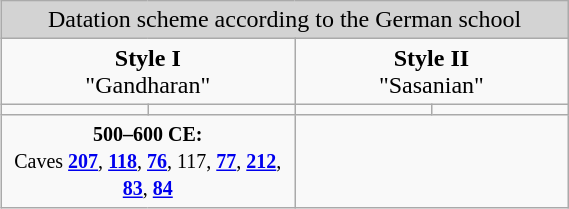<table class="wikitable" align="right" style="margin-left: 1em;" style="font-size: 80%;" width=30%>
<tr>
<td colspan="4" align="center" cellspacing="0" style="background:lightgrey; color:black">Datation scheme according to the German school</td>
</tr>
<tr>
<td align=center width=10% colspan="2"><strong>Style I</strong><br>"Gandharan"</td>
<td align=center width=10% colspan="2"><strong>Style II</strong><br>"Sasanian"</td>
</tr>
<tr>
<td></td>
<td></td>
<td></td>
<td></td>
</tr>
<tr>
<td align=center width=10% colspan="2"><small><strong>500–600 CE:</strong><br>Caves <strong><a href='#'>207</a></strong>, <strong><a href='#'>118</a></strong>, <strong><a href='#'>76</a></strong>, 117, <strong><a href='#'>77</a></strong>, <strong><a href='#'>212</a></strong>, <strong><a href='#'>83</a></strong>, <strong><a href='#'>84</a></strong></small></td>
<td align=center width=10% colspan="2"><small></small></td>
</tr>
</table>
